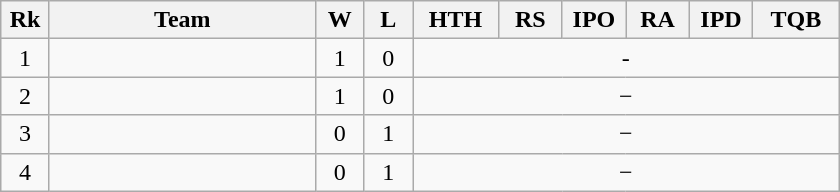<table class="wikitable" style="text-align:center">
<tr>
<th width="25">Rk</th>
<th width="170">Team</th>
<th width="25">W</th>
<th width="25">L</th>
<th width="50">HTH</th>
<th width="35">RS</th>
<th width="35">IPO</th>
<th width="35">RA</th>
<th width="35">IPD</th>
<th width="50">TQB</th>
</tr>
<tr>
<td>1</td>
<td style="text-align:left;"></td>
<td>1</td>
<td>0</td>
<td colspan="6" style="text-align: center;">-</td>
</tr>
<tr>
<td>2</td>
<td style="text-align:left;"></td>
<td>1</td>
<td>0</td>
<td colspan="6" style="text-align: center;">−</td>
</tr>
<tr>
<td>3</td>
<td style="text-align:left;"></td>
<td>0</td>
<td>1</td>
<td colspan="6" style="text-align: center;">−</td>
</tr>
<tr>
<td>4</td>
<td style="text-align:left;"></td>
<td>0</td>
<td>1</td>
<td colspan="6" style="text-align: center;">−</td>
</tr>
</table>
